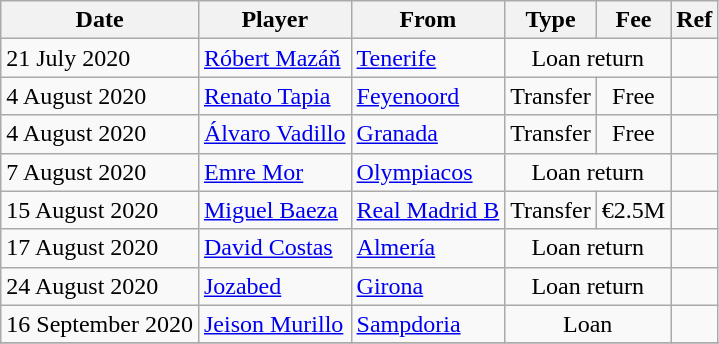<table class="wikitable">
<tr>
<th>Date</th>
<th>Player</th>
<th>From</th>
<th>Type</th>
<th>Fee</th>
<th>Ref</th>
</tr>
<tr>
<td>21 July 2020</td>
<td> <a href='#'>Róbert Mazáň</a></td>
<td><a href='#'>Tenerife</a></td>
<td align=center colspan=2>Loan return</td>
<td align=center></td>
</tr>
<tr>
<td>4 August 2020</td>
<td> <a href='#'>Renato Tapia</a></td>
<td> <a href='#'>Feyenoord</a></td>
<td align=center>Transfer</td>
<td align=center>Free</td>
<td align=center></td>
</tr>
<tr>
<td>4 August 2020</td>
<td> <a href='#'>Álvaro Vadillo</a></td>
<td><a href='#'>Granada</a></td>
<td align=center>Transfer</td>
<td align=center>Free</td>
<td align=center></td>
</tr>
<tr>
<td>7 August 2020</td>
<td> <a href='#'>Emre Mor</a></td>
<td> <a href='#'>Olympiacos</a></td>
<td align=center colspan=2>Loan return</td>
<td align=center></td>
</tr>
<tr>
<td>15 August 2020</td>
<td> <a href='#'>Miguel Baeza</a></td>
<td><a href='#'>Real Madrid B</a></td>
<td align=center>Transfer</td>
<td align=center>€2.5M</td>
<td align=center></td>
</tr>
<tr>
<td>17 August 2020</td>
<td> <a href='#'>David Costas</a></td>
<td><a href='#'>Almería</a></td>
<td align=center colspan=2>Loan return</td>
<td align=center></td>
</tr>
<tr>
<td>24 August 2020</td>
<td> <a href='#'>Jozabed</a></td>
<td><a href='#'>Girona</a></td>
<td align=center colspan=2>Loan return</td>
<td align=center></td>
</tr>
<tr>
<td>16 September 2020</td>
<td> <a href='#'>Jeison Murillo</a></td>
<td> <a href='#'>Sampdoria</a></td>
<td align=center colspan=2>Loan</td>
<td align=center></td>
</tr>
<tr>
</tr>
</table>
